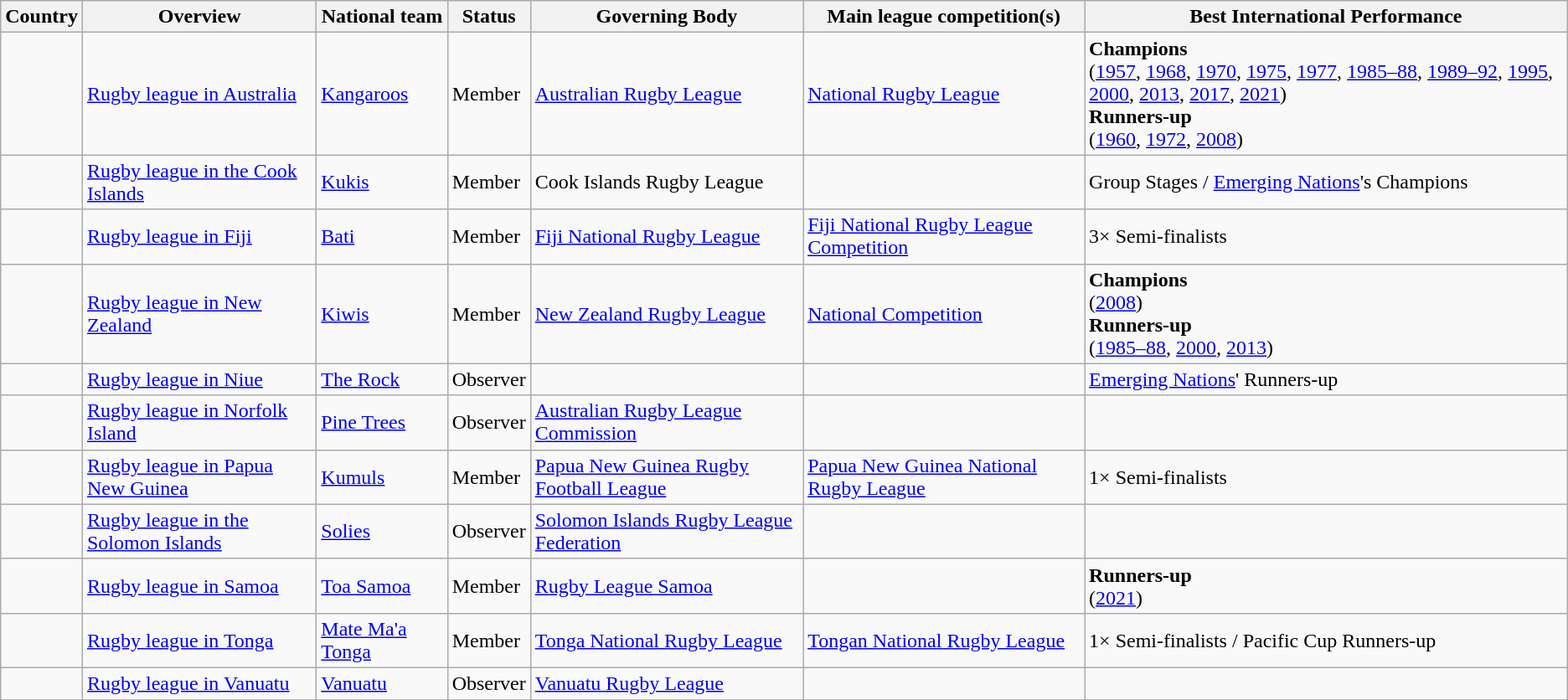<table class="wikitable">
<tr>
<th>Country</th>
<th>Overview</th>
<th>National team</th>
<th>Status</th>
<th>Governing Body</th>
<th>Main league competition(s)</th>
<th>Best International Performance</th>
</tr>
<tr>
<td></td>
<td><a href='#'>Rugby league in Australia</a></td>
<td><a href='#'>Kangaroos</a></td>
<td>Member</td>
<td><a href='#'>Australian Rugby League</a></td>
<td><a href='#'>National Rugby League</a></td>
<td><div><strong>Champions</strong><br>(<a href='#'>1957</a>, <a href='#'>1968</a>, <a href='#'>1970</a>, <a href='#'>1975</a>, <a href='#'>1977</a>, <a href='#'>1985–88</a>, <a href='#'>1989–92</a>, <a href='#'>1995</a>, <a href='#'>2000</a>, <a href='#'>2013</a>, <a href='#'>2017</a>, <a href='#'>2021</a>)</div><div><strong>Runners-up</strong><br>(<a href='#'>1960</a>, <a href='#'>1972</a>, <a href='#'>2008</a>)</div></td>
</tr>
<tr>
<td></td>
<td><a href='#'>Rugby league in the Cook Islands</a></td>
<td><a href='#'>Kukis</a></td>
<td>Member</td>
<td>Cook Islands Rugby League</td>
<td></td>
<td>Group Stages / <a href='#'>Emerging Nations</a>'s Champions</td>
</tr>
<tr>
<td></td>
<td><a href='#'>Rugby league in Fiji</a></td>
<td><a href='#'>Bati</a></td>
<td>Member</td>
<td><a href='#'>Fiji National Rugby League</a></td>
<td><a href='#'>Fiji National Rugby League Competition</a></td>
<td>3× Semi-finalists</td>
</tr>
<tr>
<td></td>
<td><a href='#'>Rugby league in New Zealand</a></td>
<td><a href='#'>Kiwis</a></td>
<td>Member</td>
<td><a href='#'>New Zealand Rugby League</a></td>
<td><a href='#'>National Competition</a></td>
<td><div><strong>Champions</strong><br>(<a href='#'>2008</a>)</div><div><strong>Runners-up</strong><br>(<a href='#'>1985–88</a>, <a href='#'>2000</a>, <a href='#'>2013</a>)</div></td>
</tr>
<tr>
<td></td>
<td><a href='#'>Rugby league in Niue</a></td>
<td><a href='#'>The Rock</a></td>
<td>Observer</td>
<td></td>
<td></td>
<td><a href='#'>Emerging Nations</a>' Runners-up</td>
</tr>
<tr>
<td></td>
<td><a href='#'>Rugby league in Norfolk Island</a></td>
<td><a href='#'>Pine Trees</a></td>
<td>Observer</td>
<td><a href='#'>Australian Rugby League Commission</a></td>
<td></td>
<td></td>
</tr>
<tr>
<td></td>
<td><a href='#'>Rugby league in Papua New Guinea</a></td>
<td><a href='#'>Kumuls</a></td>
<td>Member</td>
<td><a href='#'>Papua New Guinea Rugby Football League</a></td>
<td><a href='#'>Papua New Guinea National Rugby League</a></td>
<td>1× Semi-finalists</td>
</tr>
<tr>
<td></td>
<td><a href='#'>Rugby league in the Solomon Islands</a></td>
<td><a href='#'>Solies</a></td>
<td>Observer</td>
<td><a href='#'>Solomon Islands Rugby League Federation</a></td>
<td></td>
<td></td>
</tr>
<tr>
<td></td>
<td><a href='#'>Rugby league in Samoa</a></td>
<td><a href='#'>Toa Samoa</a></td>
<td>Member</td>
<td><a href='#'>Rugby League Samoa</a></td>
<td></td>
<td><div><strong>Runners-up</strong><br>(<a href='#'>2021</a>)</div></td>
</tr>
<tr>
<td></td>
<td><a href='#'>Rugby league in Tonga</a></td>
<td><a href='#'>Mate Ma'a Tonga</a></td>
<td>Member</td>
<td><a href='#'>Tonga National Rugby League</a></td>
<td><a href='#'>Tongan National Rugby League</a></td>
<td>1× Semi-finalists / Pacific Cup Runners-up</td>
</tr>
<tr>
<td></td>
<td><a href='#'>Rugby league in Vanuatu</a></td>
<td><a href='#'>Vanuatu</a></td>
<td>Observer</td>
<td><a href='#'>Vanuatu Rugby League</a></td>
<td></td>
<td></td>
</tr>
<tr>
</tr>
</table>
